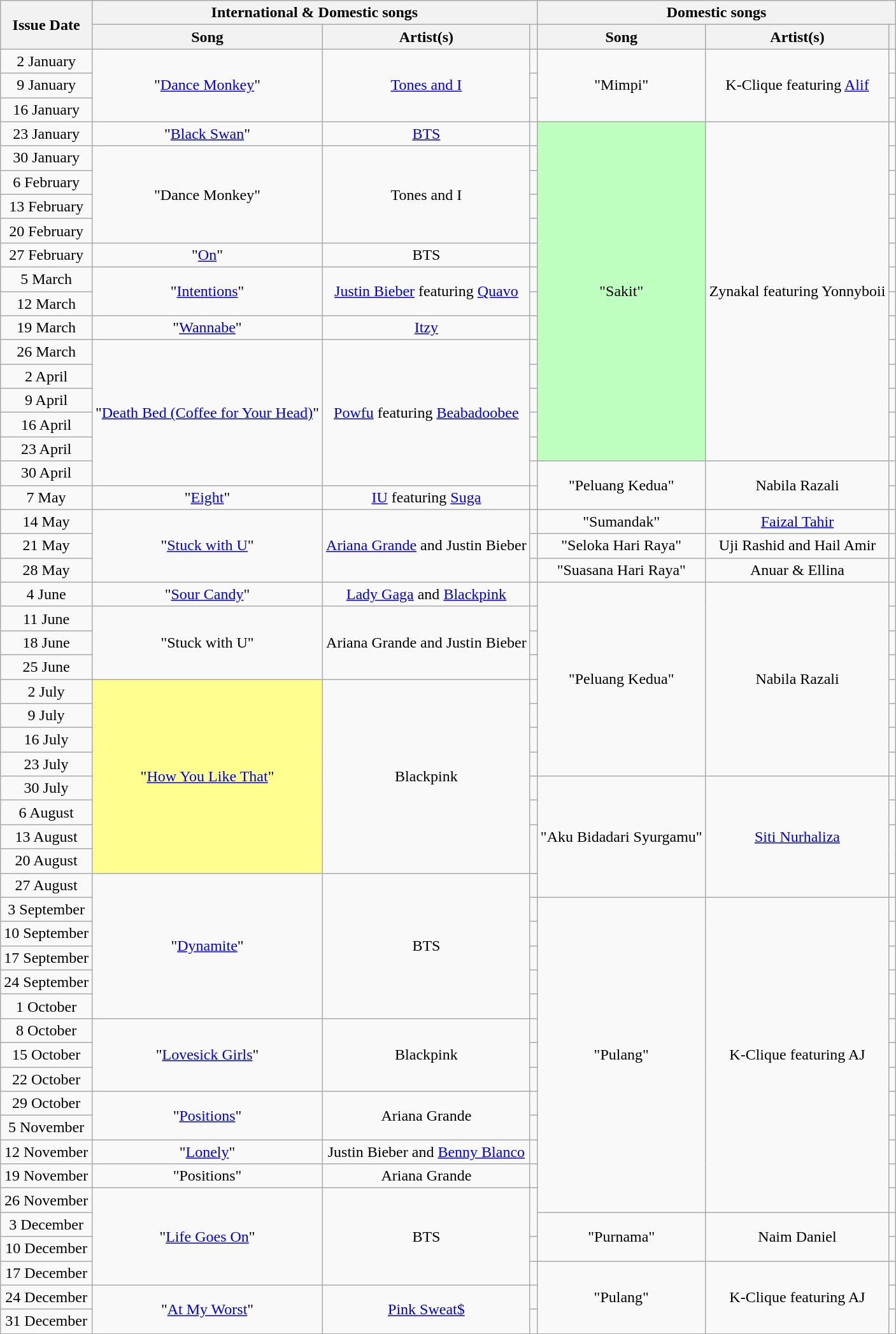<table class="wikitable" style="text-align: center;">
<tr>
<th style="text-align: center;" rowspan=2>Issue Date</th>
<th style="text-align: center;" colspan=3>International & Domestic songs</th>
<th style="text-align: center;" colspan=3>Domestic songs</th>
</tr>
<tr>
<th>Song</th>
<th>Artist(s)</th>
<th></th>
<th>Song</th>
<th>Artist(s)</th>
<th></th>
</tr>
<tr>
<td>2 January</td>
<td rowspan=3>"<a href='#'>Dance Monkey</a>"</td>
<td rowspan=3><a href='#'>Tones and I</a></td>
<td></td>
<td rowspan=3>"Mimpi"</td>
<td rowspan=3>K-Clique featuring <a href='#'>Alif</a></td>
<td></td>
</tr>
<tr>
<td>9 January</td>
<td></td>
<td></td>
</tr>
<tr>
<td>16 January</td>
<td></td>
<td></td>
</tr>
<tr>
<td>23 January</td>
<td>"<a href='#'>Black Swan</a>"</td>
<td><a href='#'>BTS</a></td>
<td></td>
<td bgcolor=#BFFFC0 rowspan=14>"Sakit"</td>
<td rowspan=14>Zynakal featuring Yonnyboii</td>
<td></td>
</tr>
<tr>
<td>30 January</td>
<td rowspan=4>"Dance Monkey"</td>
<td rowspan=4>Tones and I</td>
<td></td>
<td></td>
</tr>
<tr>
<td>6 February</td>
<td></td>
<td></td>
</tr>
<tr>
<td>13 February</td>
<td></td>
<td></td>
</tr>
<tr>
<td>20 February</td>
<td></td>
<td></td>
</tr>
<tr>
<td>27 February</td>
<td>"<a href='#'>On</a>"</td>
<td>BTS</td>
<td></td>
<td></td>
</tr>
<tr>
<td>5 March</td>
<td rowspan=2>"<a href='#'>Intentions</a>"</td>
<td rowspan=2><a href='#'>Justin Bieber</a> featuring <a href='#'>Quavo</a></td>
<td></td>
<td></td>
</tr>
<tr>
<td>12 March</td>
<td></td>
<td></td>
</tr>
<tr>
<td>19 March</td>
<td>"<a href='#'>Wannabe</a>"</td>
<td><a href='#'>Itzy</a></td>
<td></td>
<td></td>
</tr>
<tr>
<td>26 March</td>
<td rowspan=6>"<a href='#'>Death Bed (Coffee for Your Head)</a>"</td>
<td rowspan=6><a href='#'>Powfu</a> featuring <a href='#'>Beabadoobee</a></td>
<td></td>
<td></td>
</tr>
<tr>
<td>2 April</td>
<td></td>
<td></td>
</tr>
<tr>
<td>9 April</td>
<td></td>
<td></td>
</tr>
<tr>
<td>16 April</td>
<td></td>
<td></td>
</tr>
<tr>
<td>23 April</td>
<td></td>
<td></td>
</tr>
<tr>
<td>30 April</td>
<td></td>
<td rowspan=2>"Peluang Kedua"</td>
<td rowspan=2>Nabila Razali</td>
<td></td>
</tr>
<tr>
<td>7 May</td>
<td>"<a href='#'>Eight</a>"</td>
<td><a href='#'>IU</a> featuring <a href='#'>Suga</a></td>
<td></td>
<td></td>
</tr>
<tr>
<td>14 May</td>
<td rowspan=3>"<a href='#'>Stuck with U</a>"</td>
<td rowspan=3><a href='#'>Ariana Grande</a> and Justin Bieber</td>
<td></td>
<td>"Sumandak"</td>
<td><a href='#'>Faizal Tahir</a></td>
<td></td>
</tr>
<tr>
<td>21 May</td>
<td></td>
<td>"Seloka Hari Raya"</td>
<td>Uji Rashid and Hail Amir</td>
<td></td>
</tr>
<tr>
<td>28 May</td>
<td></td>
<td>"Suasana Hari Raya"</td>
<td>Anuar & Ellina</td>
<td></td>
</tr>
<tr>
<td>4 June</td>
<td>"<a href='#'>Sour Candy</a>"</td>
<td><a href='#'>Lady Gaga</a> and <a href='#'>Blackpink</a></td>
<td></td>
<td rowspan=8>"Peluang Kedua"</td>
<td rowspan=8>Nabila Razali</td>
<td></td>
</tr>
<tr>
<td>11 June</td>
<td rowspan=3>"Stuck with U"</td>
<td rowspan=3>Ariana Grande and Justin Bieber</td>
<td></td>
<td></td>
</tr>
<tr>
<td>18 June</td>
<td></td>
<td></td>
</tr>
<tr>
<td>25 June</td>
<td></td>
<td></td>
</tr>
<tr>
<td>2 July</td>
<td bgcolor=#FFFF90 rowspan=8>"<a href='#'>How You Like That</a>"</td>
<td rowspan=8>Blackpink</td>
<td></td>
<td></td>
</tr>
<tr>
<td>9 July</td>
<td></td>
<td></td>
</tr>
<tr>
<td>16 July</td>
<td></td>
<td></td>
</tr>
<tr>
<td>23 July</td>
<td></td>
<td></td>
</tr>
<tr>
<td>30 July</td>
<td></td>
<td rowspan=5>"Aku Bidadari Syurgamu"</td>
<td rowspan=5><a href='#'>Siti Nurhaliza</a></td>
<td></td>
</tr>
<tr>
<td>6 August</td>
<td></td>
<td></td>
</tr>
<tr>
<td>13 August</td>
<td rowspan=2></td>
<td rowspan=2></td>
</tr>
<tr>
<td>20 August</td>
</tr>
<tr>
<td>27 August</td>
<td rowspan=6>"<a href='#'>Dynamite</a>"</td>
<td rowspan=6>BTS</td>
<td></td>
<td></td>
</tr>
<tr>
<td>3 September</td>
<td></td>
<td rowspan=13>"Pulang"</td>
<td rowspan=13>K-Clique featuring AJ</td>
<td></td>
</tr>
<tr>
<td>10 September</td>
<td></td>
<td></td>
</tr>
<tr>
<td>17 September</td>
<td></td>
<td></td>
</tr>
<tr>
<td>24 September</td>
<td></td>
<td></td>
</tr>
<tr>
<td>1 October</td>
<td></td>
<td></td>
</tr>
<tr>
<td>8 October</td>
<td rowspan=3>"<a href='#'>Lovesick Girls</a>"</td>
<td rowspan=3>Blackpink</td>
<td></td>
<td></td>
</tr>
<tr>
<td>15 October</td>
<td></td>
<td></td>
</tr>
<tr>
<td>22 October</td>
<td></td>
<td></td>
</tr>
<tr>
<td>29 October</td>
<td rowspan=2>"<a href='#'>Positions</a>"</td>
<td rowspan=2>Ariana Grande</td>
<td></td>
<td></td>
</tr>
<tr>
<td>5 November</td>
<td></td>
<td></td>
</tr>
<tr>
<td>12 November</td>
<td>"<a href='#'>Lonely</a>"</td>
<td>Justin Bieber and <a href='#'>Benny Blanco</a></td>
<td></td>
<td></td>
</tr>
<tr>
<td>19 November</td>
<td>"Positions"</td>
<td>Ariana Grande</td>
<td></td>
<td></td>
</tr>
<tr>
<td>26 November</td>
<td rowspan=4>"<a href='#'>Life Goes On</a>"</td>
<td rowspan=4>BTS</td>
<td rowspan=2></td>
<td></td>
</tr>
<tr>
<td>3 December</td>
<td rowspan=2>"Purnama"</td>
<td rowspan=2>Naim Daniel</td>
<td></td>
</tr>
<tr>
<td>10 December</td>
<td></td>
<td></td>
</tr>
<tr>
<td>17 December</td>
<td></td>
<td rowspan=3>"Pulang"</td>
<td rowspan=3>K-Clique featuring AJ</td>
<td></td>
</tr>
<tr>
<td>24 December</td>
<td rowspan=2>"<a href='#'>At My Worst</a>"</td>
<td rowspan=2><a href='#'>Pink Sweat$</a></td>
<td></td>
<td></td>
</tr>
<tr>
<td>31 December</td>
<td></td>
<td></td>
</tr>
</table>
